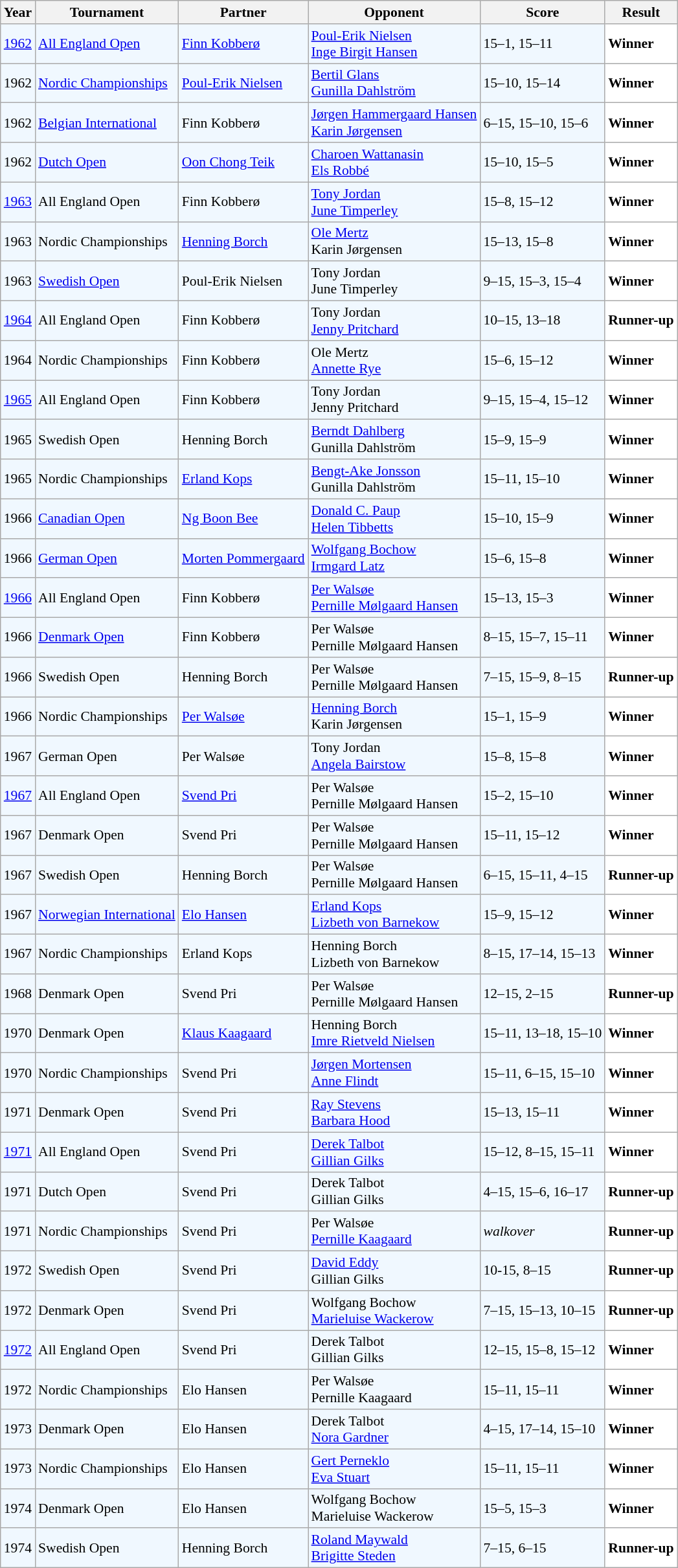<table class="sortable wikitable" style="font-size: 90%;">
<tr>
<th>Year</th>
<th>Tournament</th>
<th>Partner</th>
<th>Opponent</th>
<th>Score</th>
<th>Result</th>
</tr>
<tr style="background:#f0f8ff;">
<td align="center"><a href='#'>1962</a></td>
<td align="left"><a href='#'>All England Open</a></td>
<td align="left"> <a href='#'>Finn Kobberø</a></td>
<td align="left"> <a href='#'>Poul-Erik Nielsen</a><br> <a href='#'>Inge Birgit Hansen</a></td>
<td align="left">15–1, 15–11</td>
<td style="text-align:left; background:white"> <strong>Winner</strong></td>
</tr>
<tr style="background:#f0f8ff;">
<td align="center">1962</td>
<td align="left"><a href='#'>Nordic Championships</a></td>
<td align="left"> <a href='#'>Poul-Erik Nielsen</a></td>
<td align="left"> <a href='#'>Bertil Glans</a><br> <a href='#'>Gunilla Dahlström</a></td>
<td align="left">15–10, 15–14</td>
<td style="text-align:left; background:white"> <strong>Winner</strong></td>
</tr>
<tr style="background:#f0f8ff;">
<td align="center">1962</td>
<td align="left"><a href='#'>Belgian International</a></td>
<td align="left"> Finn Kobberø</td>
<td align="left"> <a href='#'>Jørgen Hammergaard Hansen</a><br> <a href='#'>Karin Jørgensen</a></td>
<td align="left">6–15, 15–10, 15–6</td>
<td style="text-align:left; background:white"> <strong>Winner</strong></td>
</tr>
<tr style="background:#f0f8ff;">
<td align="center">1962</td>
<td align="left"><a href='#'>Dutch Open</a></td>
<td align="left"> <a href='#'>Oon Chong Teik</a></td>
<td align="left"> <a href='#'>Charoen Wattanasin</a><br> <a href='#'>Els Robbé</a></td>
<td align="left">15–10, 15–5</td>
<td style="text-align:left; background:white"> <strong>Winner</strong></td>
</tr>
<tr style="background:#f0f8ff;">
<td align="center"><a href='#'>1963</a></td>
<td align="left">All England Open</td>
<td align="left"> Finn Kobberø</td>
<td align="left"> <a href='#'>Tony Jordan</a><br> <a href='#'>June Timperley</a></td>
<td align="left">15–8, 15–12</td>
<td style="text-align:left; background:white"> <strong>Winner</strong></td>
</tr>
<tr style="background:#f0f8ff;">
<td align="center">1963</td>
<td align="left">Nordic Championships</td>
<td align="left"> <a href='#'>Henning Borch</a></td>
<td align="left"> <a href='#'>Ole Mertz</a><br> Karin Jørgensen</td>
<td align="left">15–13, 15–8</td>
<td style="text-align:left; background:white"> <strong>Winner</strong></td>
</tr>
<tr style="background:#f0f8ff;">
<td align="center">1963</td>
<td align="left"><a href='#'>Swedish Open</a></td>
<td align="left"> Poul-Erik Nielsen</td>
<td align="left"> Tony Jordan<br> June Timperley</td>
<td align="left">9–15, 15–3, 15–4</td>
<td style="text-align:left; background:white"> <strong>Winner</strong></td>
</tr>
<tr style="background:#f0f8ff;">
<td align="center"><a href='#'>1964</a></td>
<td align="left">All England Open</td>
<td align="left"> Finn Kobberø</td>
<td align="left"> Tony Jordan<br> <a href='#'>Jenny Pritchard</a></td>
<td align="left">10–15, 13–18</td>
<td style="text-align:left; background:white"> <strong>Runner-up</strong></td>
</tr>
<tr style="background:#f0f8ff;">
<td align="center">1964</td>
<td align="left">Nordic Championships</td>
<td align="left"> Finn Kobberø</td>
<td align="left"> Ole Mertz<br> <a href='#'>Annette Rye</a></td>
<td align="left">15–6, 15–12</td>
<td style="text-align:left; background:white"> <strong>Winner</strong></td>
</tr>
<tr style="background:#f0f8ff;">
<td align="center"><a href='#'>1965</a></td>
<td align="left">All England Open</td>
<td align="left"> Finn Kobberø</td>
<td align="left"> Tony Jordan<br> Jenny Pritchard</td>
<td align="left">9–15, 15–4, 15–12</td>
<td style="text-align:left; background:white"> <strong>Winner</strong></td>
</tr>
<tr style="background:#f0f8ff;">
<td align="center">1965</td>
<td align="left">Swedish Open</td>
<td align="left"> Henning Borch</td>
<td align="left"> <a href='#'>Berndt Dahlberg</a><br> Gunilla Dahlström</td>
<td align="left">15–9, 15–9</td>
<td style="text-align:left; background:white"> <strong>Winner</strong></td>
</tr>
<tr style="background:#f0f8ff;">
<td align="center">1965</td>
<td align="left">Nordic Championships</td>
<td align="left"> <a href='#'>Erland Kops</a></td>
<td align="left"> <a href='#'>Bengt-Ake Jonsson</a><br> Gunilla Dahlström</td>
<td align="left">15–11, 15–10</td>
<td style="text-align:left; background:white"> <strong>Winner</strong></td>
</tr>
<tr style="background:#f0f8ff;">
<td align="center">1966</td>
<td align="left"><a href='#'>Canadian Open</a></td>
<td align="left"> <a href='#'>Ng Boon Bee</a></td>
<td align="left"> <a href='#'>Donald C. Paup</a><br> <a href='#'>Helen Tibbetts</a></td>
<td align="left">15–10, 15–9</td>
<td style="text-align:left; background:white"> <strong>Winner</strong></td>
</tr>
<tr style="background:#f0f8ff;">
<td align="center">1966</td>
<td align="left"><a href='#'>German Open</a></td>
<td align="left"> <a href='#'>Morten Pommergaard</a></td>
<td align="left"> <a href='#'>Wolfgang Bochow</a><br> <a href='#'>Irmgard Latz</a></td>
<td align="left">15–6, 15–8</td>
<td style="text-align:left; background:white"> <strong>Winner</strong></td>
</tr>
<tr style="background:#f0f8ff;">
<td align="center"><a href='#'>1966</a></td>
<td align="left">All England Open</td>
<td align="left"> Finn Kobberø</td>
<td align="left"> <a href='#'>Per Walsøe</a><br> <a href='#'>Pernille Mølgaard Hansen</a></td>
<td align="left">15–13, 15–3</td>
<td style="text-align:left; background:white"> <strong>Winner</strong></td>
</tr>
<tr style="background:#f0f8ff;">
<td align="center">1966</td>
<td align="left"><a href='#'>Denmark Open</a></td>
<td align="left"> Finn Kobberø</td>
<td align="left"> Per Walsøe<br> Pernille Mølgaard Hansen</td>
<td align="left">8–15, 15–7, 15–11</td>
<td style="text-align:left; background:white"> <strong>Winner</strong></td>
</tr>
<tr style="background:#f0f8ff;">
<td align="center">1966</td>
<td align="left">Swedish Open</td>
<td align="left"> Henning Borch</td>
<td align="left"> Per Walsøe<br> Pernille Mølgaard Hansen</td>
<td align="left">7–15, 15–9, 8–15</td>
<td style="text-align:left; background:white"> <strong>Runner-up</strong></td>
</tr>
<tr style="background:#f0f8ff;">
<td align="center">1966</td>
<td align="left">Nordic Championships</td>
<td align="left"> <a href='#'>Per Walsøe</a></td>
<td align="left"> <a href='#'>Henning Borch</a><br> Karin Jørgensen</td>
<td align="left">15–1, 15–9</td>
<td style="text-align:left; background:white"> <strong>Winner</strong></td>
</tr>
<tr style="background:#f0f8ff;">
<td align="center">1967</td>
<td align="left">German Open</td>
<td align="left"> Per Walsøe</td>
<td align="left"> Tony Jordan<br> <a href='#'>Angela Bairstow</a></td>
<td align="left">15–8, 15–8</td>
<td style="text-align:left; background:white"> <strong>Winner</strong></td>
</tr>
<tr style="background:#f0f8ff;">
<td align="center"><a href='#'>1967</a></td>
<td align="left">All England Open</td>
<td align="left"> <a href='#'>Svend Pri</a></td>
<td align="left"> Per Walsøe<br> Pernille Mølgaard Hansen</td>
<td align="left">15–2, 15–10</td>
<td style="text-align:left; background:white"> <strong>Winner</strong></td>
</tr>
<tr style="background:#f0f8ff;">
<td align="center">1967</td>
<td align="left">Denmark Open</td>
<td align="left"> Svend Pri</td>
<td align="left"> Per Walsøe<br> Pernille Mølgaard Hansen</td>
<td align="left">15–11, 15–12</td>
<td style="text-align:left; background:white"> <strong>Winner</strong></td>
</tr>
<tr style="background:#f0f8ff;">
<td align="center">1967</td>
<td align="left">Swedish Open</td>
<td align="left"> Henning Borch</td>
<td align="left"> Per Walsøe<br> Pernille Mølgaard Hansen</td>
<td align="left">6–15, 15–11, 4–15</td>
<td style="text-align:left; background:white"> <strong>Runner-up</strong></td>
</tr>
<tr style="background:#f0f8ff;">
<td align="center">1967</td>
<td align="left"><a href='#'>Norwegian International</a></td>
<td align="left"> <a href='#'>Elo Hansen</a></td>
<td align="left"> <a href='#'>Erland Kops</a><br> <a href='#'>Lizbeth von Barnekow</a></td>
<td align="left">15–9, 15–12</td>
<td style="text-align:left; background:white"> <strong>Winner</strong></td>
</tr>
<tr style="background:#f0f8ff;">
<td align="center">1967</td>
<td align="left">Nordic Championships</td>
<td align="left"> Erland Kops</td>
<td align="left"> Henning Borch<br> Lizbeth von Barnekow</td>
<td align="left">8–15, 17–14, 15–13</td>
<td style="text-align:left; background:white"> <strong>Winner</strong></td>
</tr>
<tr style="background:#f0f8ff;">
<td align="center">1968</td>
<td align="left">Denmark Open</td>
<td align="left"> Svend Pri</td>
<td align="left"> Per Walsøe<br> Pernille Mølgaard Hansen</td>
<td align="left">12–15, 2–15</td>
<td style="text-align:left; background:white"> <strong>Runner-up</strong></td>
</tr>
<tr style="background:#f0f8ff;">
<td align="center">1970</td>
<td align="left">Denmark Open</td>
<td align="left"> <a href='#'>Klaus Kaagaard</a></td>
<td align="left"> Henning Borch<br> <a href='#'>Imre Rietveld Nielsen</a></td>
<td align="left">15–11, 13–18, 15–10</td>
<td style="text-align:left; background:white"> <strong>Winner</strong></td>
</tr>
<tr style="background:#f0f8ff;">
<td align="center">1970</td>
<td align="left">Nordic Championships</td>
<td align="left"> Svend Pri</td>
<td align="left"> <a href='#'>Jørgen Mortensen</a><br> <a href='#'>Anne Flindt</a></td>
<td align="left">15–11, 6–15, 15–10</td>
<td style="text-align:left; background:white"> <strong>Winner</strong></td>
</tr>
<tr style="background:#f0f8ff;">
<td align="center">1971</td>
<td align="left">Denmark Open</td>
<td align="left"> Svend Pri</td>
<td align="left"> <a href='#'>Ray Stevens</a><br> <a href='#'>Barbara Hood</a></td>
<td align="left">15–13, 15–11</td>
<td style="text-align:left; background:white"> <strong>Winner</strong></td>
</tr>
<tr style="background:#f0f8ff;">
<td align="center"><a href='#'>1971</a></td>
<td align="left">All England Open</td>
<td align="left"> Svend Pri</td>
<td align="left"> <a href='#'>Derek Talbot</a><br> <a href='#'>Gillian Gilks</a></td>
<td align="left">15–12, 8–15, 15–11</td>
<td style="text-align:left; background:white"> <strong>Winner</strong></td>
</tr>
<tr style="background:#f0f8ff;">
<td align="center">1971</td>
<td align="left">Dutch Open</td>
<td align="left"> Svend Pri</td>
<td align="left"> Derek Talbot<br> Gillian Gilks</td>
<td align="left">4–15, 15–6, 16–17</td>
<td style="text-align:left; background:white"> <strong>Runner-up</strong></td>
</tr>
<tr style="background:#f0f8ff;">
<td align="center">1971</td>
<td align="left">Nordic Championships</td>
<td align="left"> Svend Pri</td>
<td align="left"> Per Walsøe<br> <a href='#'>Pernille Kaagaard</a></td>
<td align="left"><em>walkover</em></td>
<td style="text-align:left; background:white"> <strong>Runner-up</strong></td>
</tr>
<tr style="background:#f0f8ff;">
<td align="center">1972</td>
<td align="left">Swedish Open</td>
<td align="left"> Svend Pri</td>
<td align="left"> <a href='#'>David Eddy</a><br> Gillian Gilks</td>
<td align="left">10-15, 8–15</td>
<td style="text-align:left; background:white"> <strong>Runner-up</strong></td>
</tr>
<tr style="background:#f0f8ff;">
<td align="center">1972</td>
<td align="left">Denmark Open</td>
<td align="left"> Svend Pri</td>
<td align="left"> Wolfgang Bochow<br> <a href='#'>Marieluise Wackerow</a></td>
<td align="left">7–15, 15–13, 10–15</td>
<td style="text-align:left; background:white"> <strong>Runner-up</strong></td>
</tr>
<tr style="background:#f0f8ff;">
<td align="center"><a href='#'>1972</a></td>
<td align="left">All England Open</td>
<td align="left"> Svend Pri</td>
<td align="left"> Derek Talbot<br> Gillian Gilks</td>
<td align="left">12–15, 15–8, 15–12</td>
<td style="text-align:left; background:white"> <strong>Winner</strong></td>
</tr>
<tr style="background:#f0f8ff;">
<td align="center">1972</td>
<td align="left">Nordic Championships</td>
<td align="left"> Elo Hansen</td>
<td align="left"> Per Walsøe<br> Pernille Kaagaard</td>
<td align="left">15–11, 15–11</td>
<td style="text-align:left; background:white"> <strong>Winner</strong></td>
</tr>
<tr style="background:#f0f8ff;">
<td align="center">1973</td>
<td align="left">Denmark Open</td>
<td align="left"> Elo Hansen</td>
<td align="left"> Derek Talbot<br> <a href='#'>Nora Gardner</a></td>
<td align="left">4–15, 17–14, 15–10</td>
<td style="text-align:left; background:white"> <strong>Winner</strong></td>
</tr>
<tr style="background:#f0f8ff;">
<td align="center">1973</td>
<td align="left">Nordic Championships</td>
<td align="left"> Elo Hansen</td>
<td align="left"> <a href='#'>Gert Perneklo</a><br> <a href='#'>Eva Stuart</a></td>
<td align="left">15–11, 15–11</td>
<td style="text-align:left; background:white"> <strong>Winner</strong></td>
</tr>
<tr style="background:#f0f8ff;">
<td align="center">1974</td>
<td align="left">Denmark Open</td>
<td align="left"> Elo Hansen</td>
<td align="left"> Wolfgang Bochow<br> Marieluise Wackerow</td>
<td align="left">15–5, 15–3</td>
<td style="text-align:left; background:white"> <strong>Winner</strong></td>
</tr>
<tr style="background:#f0f8ff;">
<td align="center">1974</td>
<td align="left">Swedish Open</td>
<td align="left"> Henning Borch</td>
<td align="left"> <a href='#'>Roland Maywald</a><br> <a href='#'>Brigitte Steden</a></td>
<td align="left">7–15, 6–15</td>
<td style="text-align:left; background:white"> <strong>Runner-up</strong></td>
</tr>
</table>
